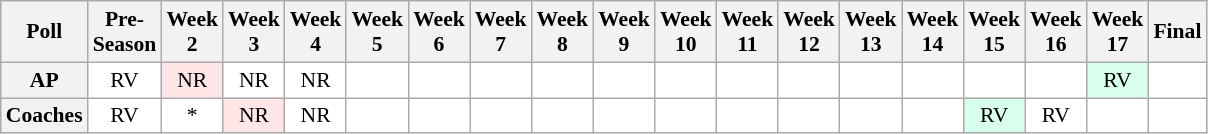<table class="wikitable" style="white-space:nowrap;font-size:90%">
<tr>
<th>Poll</th>
<th>Pre-<br>Season</th>
<th>Week<br>2</th>
<th>Week<br>3</th>
<th>Week<br>4</th>
<th>Week<br>5</th>
<th>Week<br>6</th>
<th>Week<br>7</th>
<th>Week<br>8</th>
<th>Week<br>9</th>
<th>Week<br>10</th>
<th>Week<br>11</th>
<th>Week<br>12</th>
<th>Week<br>13</th>
<th>Week<br>14</th>
<th>Week<br>15</th>
<th>Week<br>16</th>
<th>Week<br>17</th>
<th>Final</th>
</tr>
<tr style="text-align:center;">
<th>AP</th>
<td style="background:#FFF;">RV</td>
<td style="background:#FFE6E6;">NR</td>
<td style="background:#FFF;">NR</td>
<td style="background:#FFF;">NR</td>
<td style="background:#FFF;"></td>
<td style="background:#FFF;"></td>
<td style="background:#FFF;"></td>
<td style="background:#FFF;"></td>
<td style="background:#FFF;"></td>
<td style="background:#FFF;"></td>
<td style="background:#FFF;"></td>
<td style="background:#FFF;"></td>
<td style="background:#FFF;"></td>
<td style="background:#FFF;"></td>
<td style="background:#FFF;"></td>
<td style="background:#FFF;"></td>
<td style="background:#D8FFEB;">RV</td>
<td style="background:#FFF;"></td>
</tr>
<tr style="text-align:center;">
<th>Coaches</th>
<td style="background:#FFF;">RV</td>
<td style="background:#FFF;">*</td>
<td style="background:#FFE6E6;">NR</td>
<td style="background:#FFF;">NR</td>
<td style="background:#FFF;"></td>
<td style="background:#FFF;"></td>
<td style="background:#FFF;"></td>
<td style="background:#FFF;"></td>
<td style="background:#FFF;"></td>
<td style="background:#FFF;"></td>
<td style="background:#FFF;"></td>
<td style="background:#FFF;"></td>
<td style="background:#FFF;"></td>
<td style="background:#FFF;"></td>
<td style="background:#D8FFEB;">RV</td>
<td style="background:#FFF;">RV</td>
<td style="background:#FFF;"></td>
<td style="background:#FFF;"></td>
</tr>
</table>
